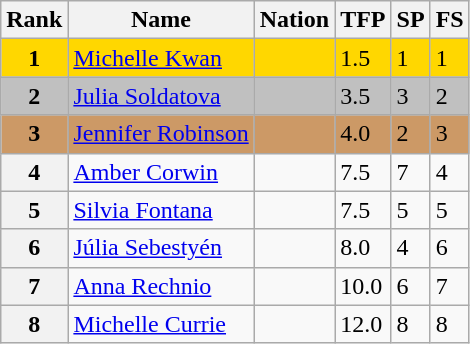<table class="wikitable">
<tr>
<th>Rank</th>
<th>Name</th>
<th>Nation</th>
<th>TFP</th>
<th>SP</th>
<th>FS</th>
</tr>
<tr bgcolor="gold">
<td align="center"><strong>1</strong></td>
<td><a href='#'>Michelle Kwan</a></td>
<td></td>
<td>1.5</td>
<td>1</td>
<td>1</td>
</tr>
<tr bgcolor="silver">
<td align="center"><strong>2</strong></td>
<td><a href='#'>Julia Soldatova</a></td>
<td></td>
<td>3.5</td>
<td>3</td>
<td>2</td>
</tr>
<tr bgcolor="cc9966">
<td align="center"><strong>3</strong></td>
<td><a href='#'>Jennifer Robinson</a></td>
<td></td>
<td>4.0</td>
<td>2</td>
<td>3</td>
</tr>
<tr>
<th>4</th>
<td><a href='#'>Amber Corwin</a></td>
<td></td>
<td>7.5</td>
<td>7</td>
<td>4</td>
</tr>
<tr>
<th>5</th>
<td><a href='#'>Silvia Fontana</a></td>
<td></td>
<td>7.5</td>
<td>5</td>
<td>5</td>
</tr>
<tr>
<th>6</th>
<td><a href='#'>Júlia Sebestyén</a></td>
<td></td>
<td>8.0</td>
<td>4</td>
<td>6</td>
</tr>
<tr>
<th>7</th>
<td><a href='#'>Anna Rechnio</a></td>
<td></td>
<td>10.0</td>
<td>6</td>
<td>7</td>
</tr>
<tr>
<th>8</th>
<td><a href='#'>Michelle Currie</a></td>
<td></td>
<td>12.0</td>
<td>8</td>
<td>8</td>
</tr>
</table>
